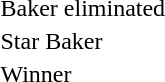<table>
<tr>
<td> Baker eliminated</td>
</tr>
<tr>
<td> Star Baker</td>
</tr>
<tr>
<td> Winner</td>
</tr>
</table>
